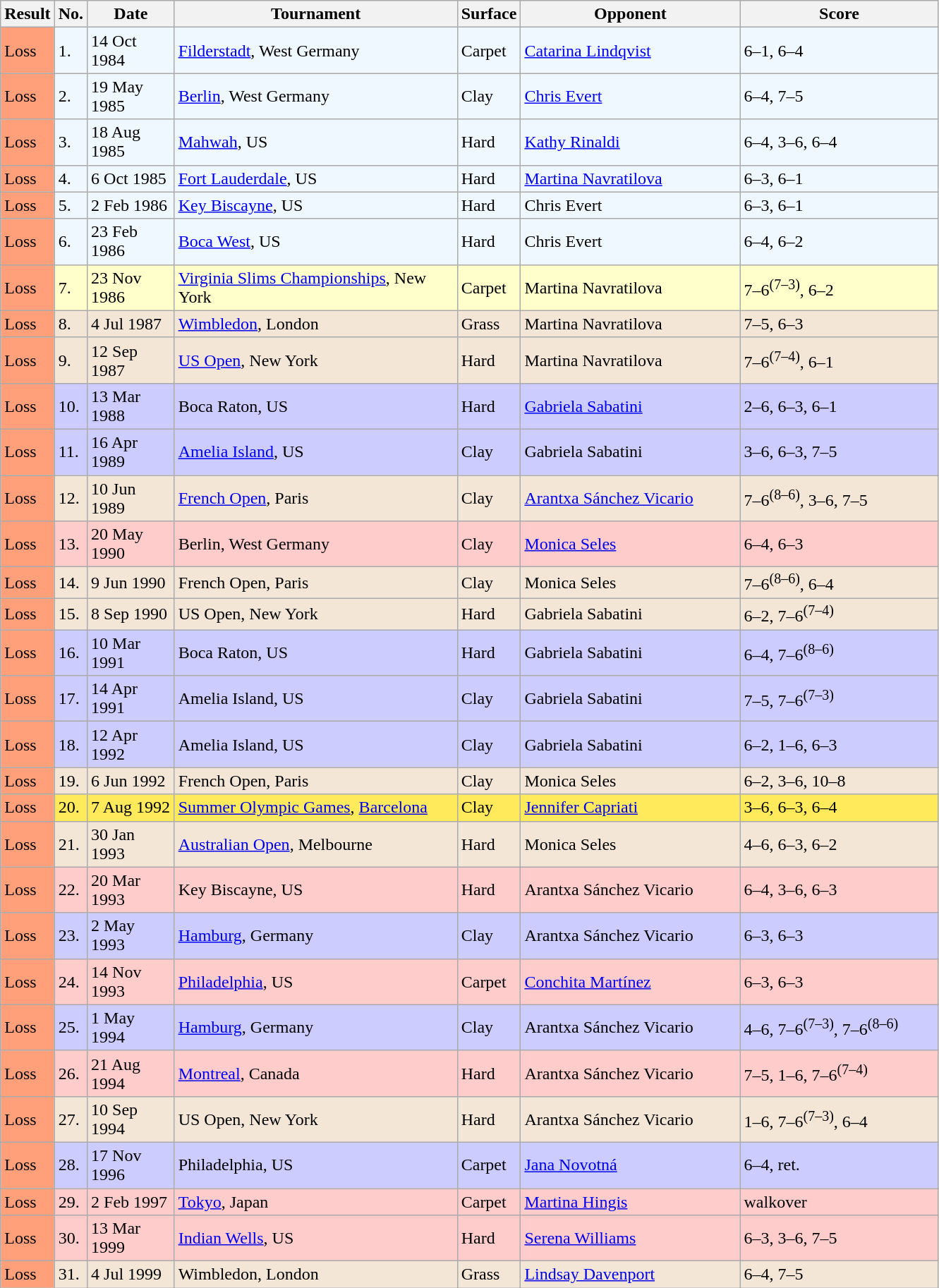<table class="sortable wikitable">
<tr>
<th style="width:40px">Result</th>
<th style="width:20px">No.</th>
<th style="width:75px">Date</th>
<th style="width:260px">Tournament</th>
<th style="width:50px">Surface</th>
<th style="width:200px">Opponent</th>
<th style="width:180px" class="unsortable">Score</th>
</tr>
<tr style="background:#f0f8ff;">
<td style="background:#ffa07a;">Loss</td>
<td>1.</td>
<td>14 Oct 1984</td>
<td><a href='#'>Filderstadt</a>, West Germany</td>
<td>Carpet</td>
<td> <a href='#'>Catarina Lindqvist</a></td>
<td>6–1, 6–4</td>
</tr>
<tr style="background:#f0f8ff;">
<td style="background:#ffa07a;">Loss</td>
<td>2.</td>
<td>19 May 1985</td>
<td><a href='#'>Berlin</a>, West Germany</td>
<td>Clay</td>
<td> <a href='#'>Chris Evert</a></td>
<td>6–4, 7–5</td>
</tr>
<tr style="background:#f0f8ff;">
<td style="background:#ffa07a;">Loss</td>
<td>3.</td>
<td>18 Aug 1985</td>
<td><a href='#'>Mahwah</a>, US</td>
<td>Hard</td>
<td> <a href='#'>Kathy Rinaldi</a></td>
<td>6–4, 3–6, 6–4</td>
</tr>
<tr style="background:#f0f8ff;">
<td style="background:#ffa07a;">Loss</td>
<td>4.</td>
<td>6 Oct 1985</td>
<td><a href='#'>Fort Lauderdale</a>, US</td>
<td>Hard</td>
<td> <a href='#'>Martina Navratilova</a></td>
<td>6–3, 6–1</td>
</tr>
<tr style="background:#f0f8ff;">
<td style="background:#ffa07a;">Loss</td>
<td>5.</td>
<td>2 Feb 1986</td>
<td><a href='#'>Key Biscayne</a>, US</td>
<td>Hard</td>
<td> Chris Evert</td>
<td>6–3, 6–1</td>
</tr>
<tr style="background:#f0f8ff;">
<td style="background:#ffa07a;">Loss</td>
<td>6.</td>
<td>23 Feb 1986</td>
<td><a href='#'>Boca West</a>, US</td>
<td>Hard</td>
<td> Chris Evert</td>
<td>6–4, 6–2</td>
</tr>
<tr style="background:#ffc;">
<td style="background:#ffa07a;">Loss</td>
<td>7.</td>
<td>23 Nov 1986</td>
<td><a href='#'>Virginia Slims Championships</a>, New York</td>
<td>Carpet</td>
<td> Martina Navratilova</td>
<td>7–6<sup>(7–3)</sup>, 6–2</td>
</tr>
<tr style="background:#f3e6d7;">
<td style="background:#ffa07a;">Loss</td>
<td>8.</td>
<td>4 Jul 1987</td>
<td><a href='#'>Wimbledon</a>, London</td>
<td>Grass</td>
<td> Martina Navratilova</td>
<td>7–5, 6–3</td>
</tr>
<tr style="background:#f3e6d7;">
<td style="background:#ffa07a;">Loss</td>
<td>9.</td>
<td>12 Sep 1987</td>
<td><a href='#'>US Open</a>, New York</td>
<td>Hard</td>
<td> Martina Navratilova</td>
<td>7–6<sup>(7–4)</sup>, 6–1</td>
</tr>
<tr style="background:#ccf;">
<td style="background:#ffa07a;">Loss</td>
<td>10.</td>
<td>13 Mar 1988</td>
<td>Boca Raton, US</td>
<td>Hard</td>
<td> <a href='#'>Gabriela Sabatini</a></td>
<td>2–6, 6–3, 6–1</td>
</tr>
<tr style="background:#ccf;">
<td style="background:#ffa07a;">Loss</td>
<td>11.</td>
<td>16 Apr 1989</td>
<td><a href='#'>Amelia Island</a>, US</td>
<td>Clay</td>
<td> Gabriela Sabatini</td>
<td>3–6, 6–3, 7–5</td>
</tr>
<tr style="background:#f3e6d7;">
<td style="background:#ffa07a;">Loss</td>
<td>12.</td>
<td>10 Jun 1989</td>
<td><a href='#'>French Open</a>, Paris</td>
<td>Clay</td>
<td> <a href='#'>Arantxa Sánchez Vicario</a></td>
<td>7–6<sup>(8–6)</sup>, 3–6, 7–5</td>
</tr>
<tr style="background:#fcc;">
<td style="background:#ffa07a;">Loss</td>
<td>13.</td>
<td>20 May 1990</td>
<td>Berlin, West Germany</td>
<td>Clay</td>
<td> <a href='#'>Monica Seles</a></td>
<td>6–4, 6–3</td>
</tr>
<tr style="background:#f3e6d7;">
<td style="background:#ffa07a;">Loss</td>
<td>14.</td>
<td>9 Jun 1990</td>
<td>French Open, Paris</td>
<td>Clay</td>
<td> Monica Seles</td>
<td>7–6<sup>(8–6)</sup>, 6–4</td>
</tr>
<tr style="background:#f3e6d7;">
<td style="background:#ffa07a;">Loss</td>
<td>15.</td>
<td>8 Sep 1990</td>
<td>US Open, New York</td>
<td>Hard</td>
<td> Gabriela Sabatini</td>
<td>6–2, 7–6<sup>(7–4)</sup></td>
</tr>
<tr style="background:#ccf;">
<td style="background:#ffa07a;">Loss</td>
<td>16.</td>
<td>10 Mar 1991</td>
<td>Boca Raton, US</td>
<td>Hard</td>
<td> Gabriela Sabatini</td>
<td>6–4, 7–6<sup>(8–6)</sup></td>
</tr>
<tr style="background:#ccf;">
<td style="background:#ffa07a;">Loss</td>
<td>17.</td>
<td>14 Apr 1991</td>
<td>Amelia Island, US</td>
<td>Clay</td>
<td> Gabriela Sabatini</td>
<td>7–5, 7–6<sup>(7–3)</sup></td>
</tr>
<tr style="background:#ccf;">
<td style="background:#ffa07a;">Loss</td>
<td>18.</td>
<td>12 Apr 1992</td>
<td>Amelia Island, US</td>
<td>Clay</td>
<td> Gabriela Sabatini</td>
<td>6–2, 1–6, 6–3</td>
</tr>
<tr style="background:#f3e6d7;">
<td style="background:#ffa07a;">Loss</td>
<td>19.</td>
<td>6 Jun 1992</td>
<td>French Open, Paris</td>
<td>Clay</td>
<td> Monica Seles</td>
<td>6–2, 3–6, 10–8</td>
</tr>
<tr style="background:#ffea5c;">
<td style="background:#ffa07a;">Loss</td>
<td>20.</td>
<td>7 Aug 1992</td>
<td><a href='#'>Summer Olympic Games</a>, <a href='#'>Barcelona</a></td>
<td>Clay</td>
<td> <a href='#'>Jennifer Capriati</a></td>
<td>3–6, 6–3, 6–4</td>
</tr>
<tr style="background:#f3e6d7;">
<td style="background:#ffa07a;">Loss</td>
<td>21.</td>
<td>30 Jan 1993</td>
<td><a href='#'>Australian Open</a>, Melbourne</td>
<td>Hard</td>
<td> Monica Seles</td>
<td>4–6, 6–3, 6–2</td>
</tr>
<tr style="background:#fcc;">
<td style="background:#ffa07a;">Loss</td>
<td>22.</td>
<td>20 Mar 1993</td>
<td>Key Biscayne, US</td>
<td>Hard</td>
<td> Arantxa Sánchez Vicario</td>
<td>6–4, 3–6, 6–3</td>
</tr>
<tr style="background:#ccf;">
<td style="background:#ffa07a;">Loss</td>
<td>23.</td>
<td>2 May 1993</td>
<td><a href='#'>Hamburg</a>, Germany</td>
<td>Clay</td>
<td> Arantxa Sánchez Vicario</td>
<td>6–3, 6–3</td>
</tr>
<tr style="background:#fcc;">
<td style="background:#ffa07a;">Loss</td>
<td>24.</td>
<td>14 Nov 1993</td>
<td><a href='#'>Philadelphia</a>, US</td>
<td>Carpet</td>
<td> <a href='#'>Conchita Martínez</a></td>
<td>6–3, 6–3</td>
</tr>
<tr style="background:#ccf;">
<td style="background:#ffa07a;">Loss</td>
<td>25.</td>
<td>1 May 1994</td>
<td><a href='#'>Hamburg</a>, Germany</td>
<td>Clay</td>
<td> Arantxa Sánchez Vicario</td>
<td>4–6, 7–6<sup>(7–3)</sup>, 7–6<sup>(8–6)</sup></td>
</tr>
<tr style="background:#fcc;">
<td style="background:#ffa07a;">Loss</td>
<td>26.</td>
<td>21 Aug 1994</td>
<td><a href='#'>Montreal</a>, Canada</td>
<td>Hard</td>
<td> Arantxa Sánchez Vicario</td>
<td>7–5, 1–6, 7–6<sup>(7–4)</sup></td>
</tr>
<tr style="background:#f3e6d7;">
<td style="background:#ffa07a;">Loss</td>
<td>27.</td>
<td>10 Sep 1994</td>
<td>US Open, New York</td>
<td>Hard</td>
<td> Arantxa Sánchez Vicario</td>
<td>1–6, 7–6<sup>(7–3)</sup>, 6–4</td>
</tr>
<tr style="background:#ccf;">
<td style="background:#ffa07a;">Loss</td>
<td>28.</td>
<td>17 Nov 1996</td>
<td>Philadelphia, US</td>
<td>Carpet</td>
<td> <a href='#'>Jana Novotná</a></td>
<td>6–4, ret.</td>
</tr>
<tr style="background:#fcc;">
<td style="background:#ffa07a;">Loss</td>
<td>29.</td>
<td>2 Feb 1997</td>
<td><a href='#'>Tokyo</a>, Japan</td>
<td>Carpet</td>
<td> <a href='#'>Martina Hingis</a></td>
<td>walkover</td>
</tr>
<tr style="background:#fcc;">
<td style="background:#ffa07a;">Loss</td>
<td>30.</td>
<td>13 Mar 1999</td>
<td><a href='#'>Indian Wells</a>, US</td>
<td>Hard</td>
<td> <a href='#'>Serena Williams</a></td>
<td>6–3, 3–6, 7–5</td>
</tr>
<tr style="background:#f3e6d7;">
<td style="background:#ffa07a;">Loss</td>
<td>31.</td>
<td>4 Jul 1999</td>
<td>Wimbledon, London</td>
<td>Grass</td>
<td> <a href='#'>Lindsay Davenport</a></td>
<td>6–4, 7–5</td>
</tr>
</table>
